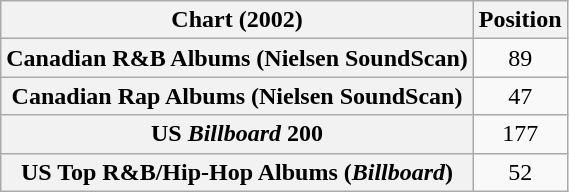<table class="wikitable sortable plainrowheaders" style="text-align:center">
<tr>
<th>Chart (2002)</th>
<th>Position</th>
</tr>
<tr>
<th scope="row">Canadian R&B Albums (Nielsen SoundScan)</th>
<td>89</td>
</tr>
<tr>
<th scope="row">Canadian Rap Albums (Nielsen SoundScan)</th>
<td>47</td>
</tr>
<tr>
<th scope="row">US <em>Billboard</em> 200</th>
<td>177</td>
</tr>
<tr>
<th scope="row">US Top R&B/Hip-Hop Albums (<em>Billboard</em>)</th>
<td>52</td>
</tr>
</table>
